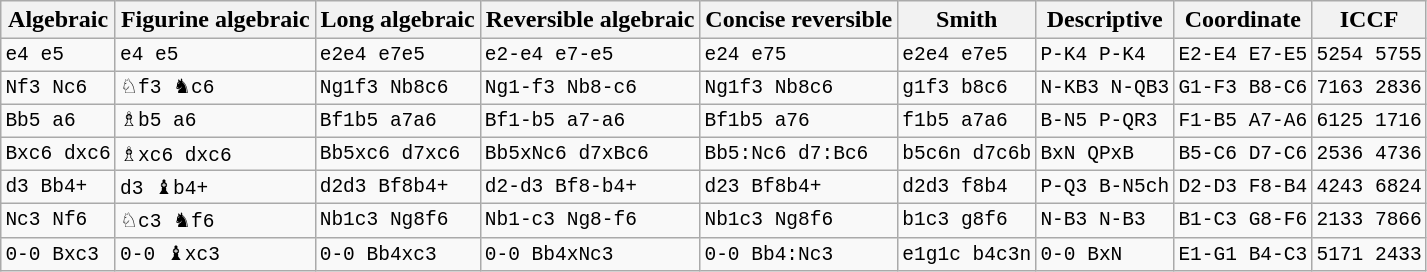<table class="wikitable static-row-numbers static-row-header-hash">
<tr>
<th>Algebraic</th>
<th>Figurine algebraic</th>
<th>Long algebraic</th>
<th>Reversible algebraic</th>
<th>Concise reversible</th>
<th>Smith</th>
<th>Descriptive</th>
<th>Coordinate</th>
<th>ICCF</th>
</tr>
<tr style="font-family:monospace;">
<td>e4 e5</td>
<td>e4 e5</td>
<td>e2e4 e7e5</td>
<td>e2-e4 e7-e5</td>
<td>e24 e75</td>
<td>e2e4 e7e5</td>
<td>P-K4 P-K4</td>
<td>E2-E4 E7-E5</td>
<td>5254 5755</td>
</tr>
<tr style="font-family:monospace;">
<td>Nf3 Nc6</td>
<td>♘f3  ♞c6</td>
<td>Ng1f3 Nb8c6</td>
<td>Ng1-f3 Nb8-c6</td>
<td>Ng1f3 Nb8c6</td>
<td>g1f3 b8c6</td>
<td>N-KB3 N-QB3</td>
<td>G1-F3 B8-C6</td>
<td>7163 2836</td>
</tr>
<tr style="font-family:monospace;">
<td>Bb5 a6</td>
<td>♗b5 a6</td>
<td>Bf1b5 a7a6</td>
<td>Bf1-b5 a7-a6</td>
<td>Bf1b5 a76</td>
<td>f1b5 a7a6</td>
<td>B-N5 P-QR3</td>
<td>F1-B5 A7-A6</td>
<td>6125 1716</td>
</tr>
<tr style="font-family:monospace;">
<td>Bxc6 dxc6</td>
<td>♗xc6 dxc6</td>
<td>Bb5xc6 d7xc6</td>
<td>Bb5xNc6 d7xBc6</td>
<td>Bb5:Nc6 d7:Bc6</td>
<td>b5c6n d7c6b</td>
<td>BxN QPxB</td>
<td>B5-C6 D7-C6</td>
<td>2536 4736</td>
</tr>
<tr style="font-family:monospace;">
<td>d3 Bb4+</td>
<td>d3   ♝b4+</td>
<td>d2d3 Bf8b4+</td>
<td>d2-d3 Bf8-b4+</td>
<td>d23 Bf8b4+</td>
<td>d2d3 f8b4</td>
<td>P-Q3 B-N5ch</td>
<td>D2-D3 F8-B4</td>
<td>4243 6824</td>
</tr>
<tr style="font-family:monospace;">
<td>Nc3 Nf6</td>
<td>♘c3  ♞f6</td>
<td>Nb1c3 Ng8f6</td>
<td>Nb1-c3 Ng8-f6</td>
<td>Nb1c3 Ng8f6</td>
<td>b1c3 g8f6</td>
<td>N-B3 N-B3</td>
<td>B1-C3 G8-F6</td>
<td>2133 7866</td>
</tr>
<tr style="font-family:monospace;">
<td>0-0 Bxc3</td>
<td>0-0  ♝xc3</td>
<td>0-0 Bb4xc3</td>
<td>0-0 Bb4xNc3</td>
<td>0-0 Bb4:Nc3</td>
<td>e1g1c b4c3n</td>
<td>0-0 BxN</td>
<td>E1-G1 B4-C3</td>
<td>5171 2433</td>
</tr>
</table>
